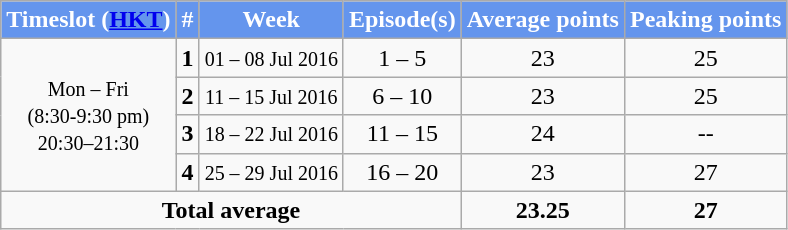<table class="wikitable" style="text-align:center;">
<tr>
<th style="background:cornflowerblue; color:white;">Timeslot (<a href='#'>HKT</a>)</th>
<th style="background:cornflowerblue; color:white;">#</th>
<th style="background:cornflowerblue; color:white;">Week</th>
<th style="background:cornflowerblue; color:white;">Episode(s)</th>
<th style="background:cornflowerblue; color:white;">Average points</th>
<th style="background:cornflowerblue; color:white;">Peaking points</th>
</tr>
<tr>
<td rowspan="4"><small>Mon – Fri<br>(8:30-9:30 pm)<br>20:30–21:30</small></td>
<td><strong>1</strong></td>
<td><small>01 – 08 Jul 2016</small></td>
<td>1 – 5</td>
<td>23</td>
<td>25</td>
</tr>
<tr>
<td><strong>2</strong></td>
<td><small>11 – 15 Jul 2016</small></td>
<td>6 – 10</td>
<td>23</td>
<td>25</td>
</tr>
<tr>
<td><strong>3</strong></td>
<td><small>18 – 22 Jul 2016</small></td>
<td>11 – 15</td>
<td>24</td>
<td>--</td>
</tr>
<tr>
<td><strong>4</strong></td>
<td><small>25 – 29 Jul 2016</small></td>
<td>16 – 20</td>
<td>23</td>
<td>27</td>
</tr>
<tr>
<td colspan="4"><strong>Total average</strong></td>
<td><strong>23.25</strong></td>
<td><strong>27</strong></td>
</tr>
</table>
